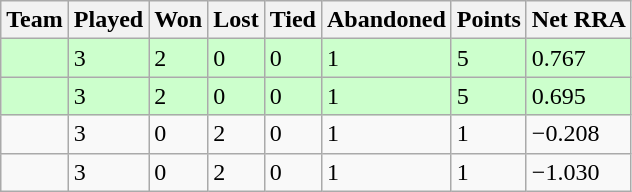<table class="wikitable">
<tr>
<th>Team</th>
<th>Played</th>
<th>Won</th>
<th>Lost</th>
<th>Tied</th>
<th>Abandoned</th>
<th>Points</th>
<th>Net RRA</th>
</tr>
<tr style="background:#cfc;">
<td></td>
<td>3</td>
<td>2</td>
<td>0</td>
<td>0</td>
<td>1</td>
<td>5</td>
<td>0.767</td>
</tr>
<tr style="background:#cfc;">
<td></td>
<td>3</td>
<td>2</td>
<td>0</td>
<td>0</td>
<td>1</td>
<td>5</td>
<td>0.695</td>
</tr>
<tr>
<td></td>
<td>3</td>
<td>0</td>
<td>2</td>
<td>0</td>
<td>1</td>
<td>1</td>
<td>−0.208</td>
</tr>
<tr>
<td></td>
<td>3</td>
<td>0</td>
<td>2</td>
<td>0</td>
<td>1</td>
<td>1</td>
<td>−1.030</td>
</tr>
</table>
